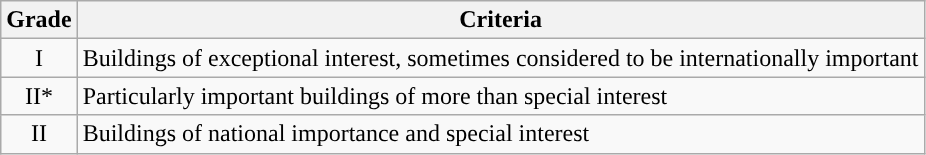<table class="wikitable">
<tr>
<th>Grade</th>
<th>Criteria</th>
</tr>
<tr>
<td align="center" >I</td>
<td>Buildings of exceptional interest, sometimes considered to be internationally important</td>
</tr>
<tr>
<td align="center" >II*</td>
<td>Particularly important buildings of more than special interest</td>
</tr>
<tr>
<td align="center" >II</td>
<td>Buildings of national importance and special interest</td>
</tr>
</table>
